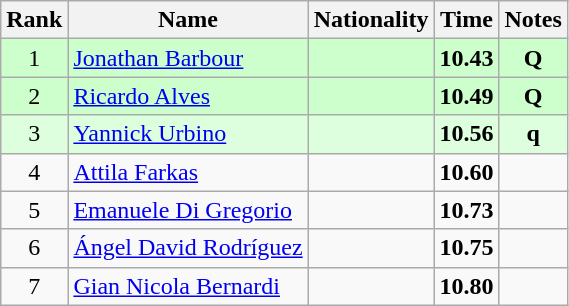<table class="wikitable sortable" style="text-align:center">
<tr>
<th>Rank</th>
<th>Name</th>
<th>Nationality</th>
<th>Time</th>
<th>Notes</th>
</tr>
<tr bgcolor=ccffcc>
<td>1</td>
<td align=left><a href='#'>Jonathan Barbour</a></td>
<td align=left></td>
<td><strong>10.43</strong></td>
<td><strong>Q</strong></td>
</tr>
<tr bgcolor=ccffcc>
<td>2</td>
<td align=left><a href='#'>Ricardo Alves</a></td>
<td align=left></td>
<td><strong>10.49</strong></td>
<td><strong>Q</strong></td>
</tr>
<tr bgcolor=ddffdd>
<td>3</td>
<td align=left><a href='#'>Yannick Urbino</a></td>
<td align=left></td>
<td><strong>10.56</strong></td>
<td><strong>q</strong></td>
</tr>
<tr>
<td>4</td>
<td align=left><a href='#'>Attila Farkas</a></td>
<td align=left></td>
<td><strong>10.60</strong></td>
<td></td>
</tr>
<tr>
<td>5</td>
<td align=left><a href='#'>Emanuele Di Gregorio</a></td>
<td align=left></td>
<td><strong>10.73</strong></td>
<td></td>
</tr>
<tr>
<td>6</td>
<td align=left><a href='#'>Ángel David Rodríguez</a></td>
<td align=left></td>
<td><strong>10.75</strong></td>
<td></td>
</tr>
<tr>
<td>7</td>
<td align=left><a href='#'>Gian Nicola Bernardi</a></td>
<td align=left></td>
<td><strong>10.80</strong></td>
<td></td>
</tr>
</table>
